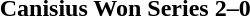<table class="noborder" style="text-align: center; border: none; width: 100%">
<tr>
<th width="97%"><strong>Canisius Won Series 2–0</strong></th>
<th width="3%"></th>
</tr>
</table>
